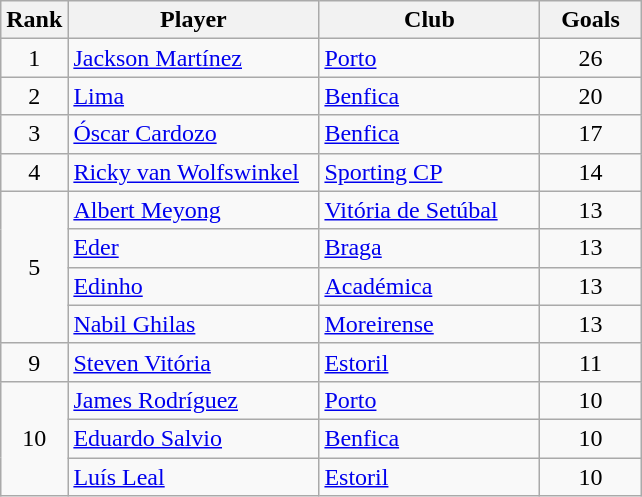<table class="wikitable" style="margin-right: 0;">
<tr text-align:center;">
<th style="width:35px;">Rank</th>
<th style="width:160px;">Player</th>
<th style="width:140px;">Club</th>
<th style="width:60px;">Goals</th>
</tr>
<tr>
<td style="text-align:center;">1</td>
<td> <a href='#'>Jackson Martínez</a></td>
<td><a href='#'>Porto</a></td>
<td style="text-align:center;">26</td>
</tr>
<tr>
<td style="text-align:center;">2</td>
<td> <a href='#'>Lima</a></td>
<td><a href='#'>Benfica</a></td>
<td style="text-align:center;">20</td>
</tr>
<tr>
<td style="text-align:center;">3</td>
<td> <a href='#'>Óscar Cardozo</a></td>
<td><a href='#'>Benfica</a></td>
<td style="text-align:center;">17</td>
</tr>
<tr>
<td style="text-align:center;">4</td>
<td> <a href='#'>Ricky van Wolfswinkel</a></td>
<td><a href='#'>Sporting CP</a></td>
<td style="text-align:center;">14</td>
</tr>
<tr>
<td rowspan="4" style="text-align:center;">5</td>
<td> <a href='#'>Albert Meyong</a></td>
<td><a href='#'>Vitória de Setúbal</a></td>
<td style="text-align:center;">13</td>
</tr>
<tr>
<td> <a href='#'>Eder</a></td>
<td><a href='#'>Braga</a></td>
<td style="text-align:center;">13</td>
</tr>
<tr>
<td> <a href='#'>Edinho</a></td>
<td><a href='#'>Académica</a></td>
<td style="text-align:center;">13</td>
</tr>
<tr>
<td> <a href='#'>Nabil Ghilas</a></td>
<td><a href='#'>Moreirense</a></td>
<td style="text-align:center;">13</td>
</tr>
<tr>
<td style="text-align:center;">9</td>
<td> <a href='#'>Steven Vitória</a></td>
<td><a href='#'>Estoril</a></td>
<td style="text-align:center;">11</td>
</tr>
<tr>
<td rowspan="3" style="text-align:center;">10</td>
<td> <a href='#'>James Rodríguez</a></td>
<td><a href='#'>Porto</a></td>
<td style="text-align:center;">10</td>
</tr>
<tr>
<td> <a href='#'>Eduardo Salvio</a></td>
<td><a href='#'>Benfica</a></td>
<td style="text-align:center;">10</td>
</tr>
<tr>
<td> <a href='#'>Luís Leal</a></td>
<td><a href='#'>Estoril</a></td>
<td style="text-align:center;">10</td>
</tr>
</table>
